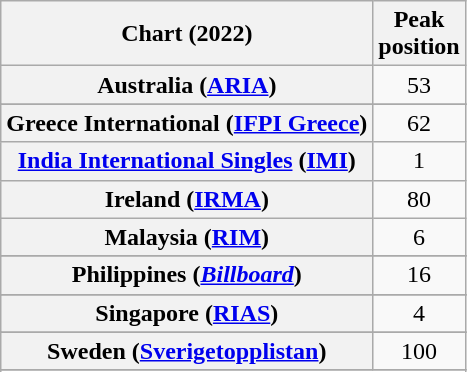<table class="wikitable sortable plainrowheaders" style="text-align:center">
<tr>
<th scope="col">Chart (2022)</th>
<th scope="col">Peak<br>position</th>
</tr>
<tr>
<th scope="row">Australia (<a href='#'>ARIA</a>)</th>
<td>53</td>
</tr>
<tr>
</tr>
<tr>
</tr>
<tr>
<th scope="row">Greece International (<a href='#'>IFPI Greece</a>)</th>
<td>62</td>
</tr>
<tr>
<th scope="row"><a href='#'>India International Singles</a> (<a href='#'>IMI</a>)</th>
<td>1</td>
</tr>
<tr>
<th scope="row">Ireland (<a href='#'>IRMA</a>)</th>
<td>80</td>
</tr>
<tr>
<th scope="row">Malaysia (<a href='#'>RIM</a>)</th>
<td>6</td>
</tr>
<tr>
</tr>
<tr>
<th scope="row">Philippines (<em><a href='#'>Billboard</a></em>)</th>
<td>16</td>
</tr>
<tr>
</tr>
<tr>
<th scope="row">Singapore (<a href='#'>RIAS</a>)</th>
<td>4</td>
</tr>
<tr>
</tr>
<tr>
<th scope="row">Sweden (<a href='#'>Sverigetopplistan</a>)</th>
<td>100</td>
</tr>
<tr>
</tr>
<tr>
</tr>
<tr>
</tr>
<tr>
</tr>
<tr>
</tr>
</table>
